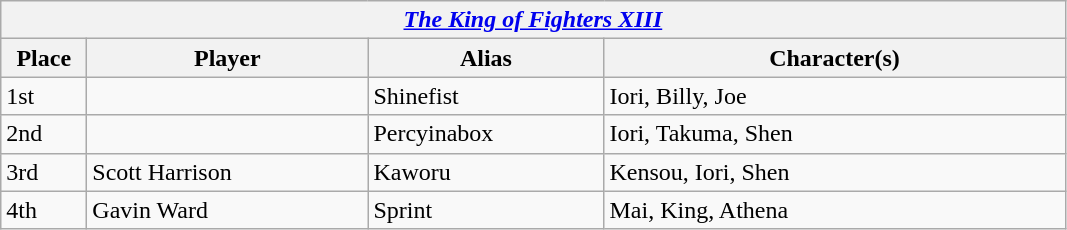<table class="wikitable">
<tr>
<th colspan="4"><strong><em><a href='#'>The King of Fighters XIII</a></em></strong></th>
</tr>
<tr>
<th style="width:50px;">Place</th>
<th style="width:180px;">Player</th>
<th style="width:150px;">Alias</th>
<th style="width:300px;">Character(s)</th>
</tr>
<tr>
<td>1st</td>
<td></td>
<td>Shinefist</td>
<td>Iori, Billy, Joe</td>
</tr>
<tr>
<td>2nd</td>
<td></td>
<td>Percyinabox</td>
<td>Iori, Takuma, Shen</td>
</tr>
<tr>
<td>3rd</td>
<td> Scott Harrison</td>
<td>Kaworu</td>
<td>Kensou, Iori, Shen</td>
</tr>
<tr>
<td>4th</td>
<td> Gavin Ward</td>
<td>Sprint</td>
<td>Mai, King, Athena</td>
</tr>
</table>
